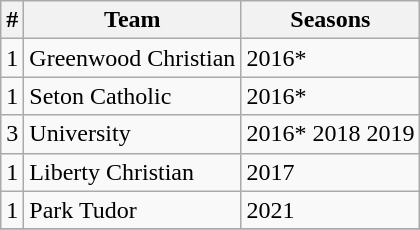<table class="wikitable">
<tr>
<th>#</th>
<th>Team</th>
<th>Seasons</th>
</tr>
<tr>
<td>1</td>
<td>Greenwood Christian</td>
<td>2016*</td>
</tr>
<tr>
<td>1</td>
<td>Seton Catholic</td>
<td>2016*</td>
</tr>
<tr>
<td>3</td>
<td>University</td>
<td>2016* 2018 2019</td>
</tr>
<tr>
<td>1</td>
<td>Liberty Christian</td>
<td>2017</td>
</tr>
<tr>
<td>1</td>
<td>Park Tudor</td>
<td>2021</td>
</tr>
<tr>
</tr>
</table>
